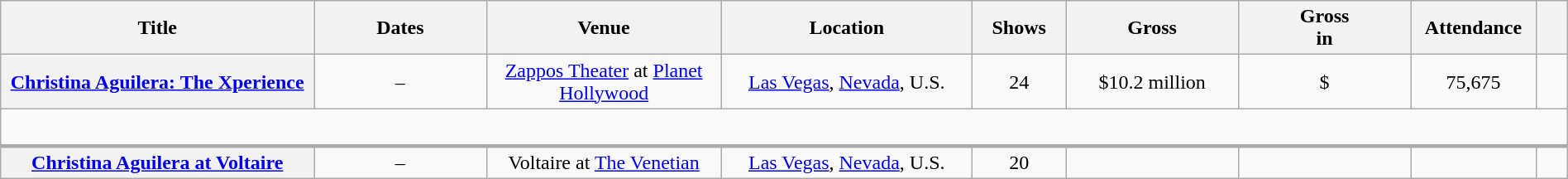<table class="wikitable sortable plainrowheaders" style="text-align:center;" width="100%">
<tr>
<th scope="col" width="20%">Title</th>
<th scope="col" width="11%">Dates</th>
<th scope="col" width="15%">Venue</th>
<th scope="col" width="16%">Location</th>
<th scope="col" width="6%">Shows</th>
<th scope="col" width="11%">Gross</th>
<th scope="col" width="11%">Gross <br>in </th>
<th scope="col" width="8%">Attendance</th>
<th class="unsortable" scope="col" width="2%"></th>
</tr>
<tr>
<th scope="row"><a href='#'>Christina Aguilera: The Xperience</a></th>
<td>–<br></td>
<td><a href='#'>Zappos Theater</a> at <a href='#'>Planet Hollywood</a></td>
<td><a href='#'>Las Vegas</a>, <a href='#'>Nevada</a>, U.S.</td>
<td>24</td>
<td>$10.2 million</td>
<td>$</td>
<td>75,675</td>
<td></td>
</tr>
<tr class="expand-child">
<td colspan="9" style = "border-bottom-width:3px; padding:5px;"><br></td>
</tr>
<tr>
<th scope="row"><a href='#'>Christina Aguilera at Voltaire</a></th>
<td>–<br></td>
<td>Voltaire at <a href='#'>The Venetian</a></td>
<td><a href='#'>Las Vegas</a>, <a href='#'>Nevada</a>, U.S.</td>
<td>20</td>
<td></td>
<td></td>
<td></td>
<td></td>
</tr>
</table>
